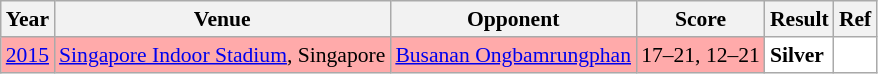<table class="sortable wikitable" style="font-size: 90%">
<tr>
<th>Year</th>
<th>Venue</th>
<th>Opponent</th>
<th>Score</th>
<th>Result</th>
<th>Ref</th>
</tr>
<tr style="background:#FFAAAA">
<td align="center"><a href='#'>2015</a></td>
<td align="left"><a href='#'>Singapore Indoor Stadium</a>, Singapore</td>
<td align="left"> <a href='#'>Busanan Ongbamrungphan</a></td>
<td align="left">17–21, 12–21</td>
<td style="text-align:left; background:white"> <strong>Silver</strong></td>
<td style="text-align:center; background:white"></td>
</tr>
</table>
